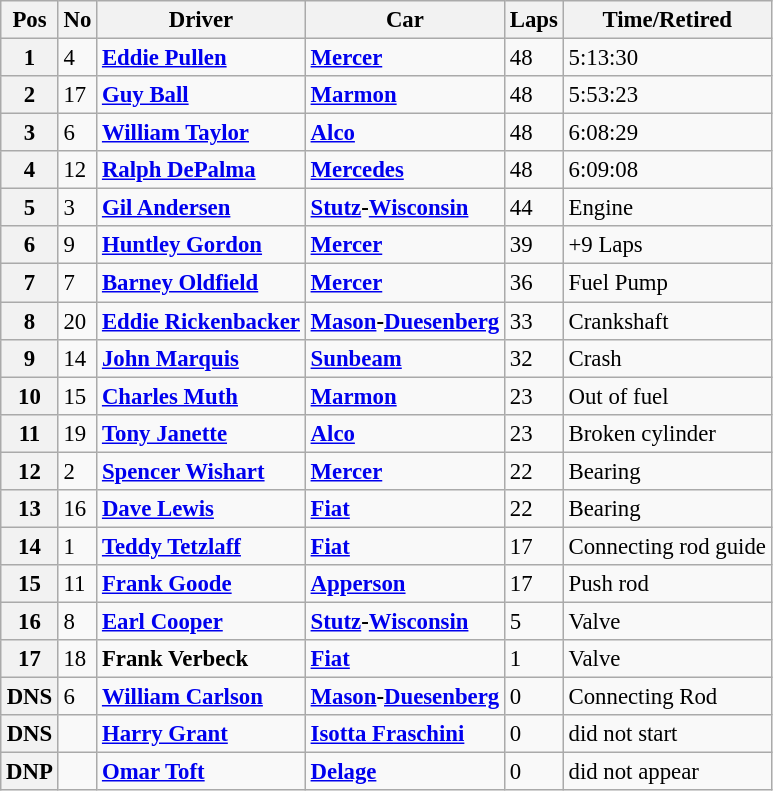<table class="wikitable" style="font-size: 95%;">
<tr>
<th>Pos</th>
<th>No</th>
<th>Driver</th>
<th>Car</th>
<th>Laps</th>
<th>Time/Retired</th>
</tr>
<tr>
<th>1</th>
<td>4</td>
<td> <strong><a href='#'>Eddie Pullen</a></strong></td>
<td><strong><a href='#'>Mercer</a></strong></td>
<td>48</td>
<td>5:13:30</td>
</tr>
<tr>
<th>2</th>
<td>17</td>
<td> <strong><a href='#'>Guy Ball</a></strong></td>
<td><strong><a href='#'>Marmon</a></strong></td>
<td>48</td>
<td>5:53:23</td>
</tr>
<tr>
<th>3</th>
<td>6</td>
<td> <strong><a href='#'>William Taylor</a></strong></td>
<td><strong><a href='#'>Alco</a></strong></td>
<td>48</td>
<td>6:08:29</td>
</tr>
<tr>
<th>4</th>
<td>12</td>
<td> <strong><a href='#'>Ralph DePalma</a></strong></td>
<td><strong><a href='#'>Mercedes</a></strong></td>
<td>48</td>
<td>6:09:08</td>
</tr>
<tr>
<th>5</th>
<td>3</td>
<td> <strong><a href='#'>Gil Andersen</a></strong></td>
<td><strong><a href='#'>Stutz</a>-<a href='#'>Wisconsin</a></strong></td>
<td>44</td>
<td>Engine</td>
</tr>
<tr>
<th>6</th>
<td>9</td>
<td> <strong><a href='#'>Huntley Gordon</a></strong></td>
<td><strong><a href='#'>Mercer</a></strong></td>
<td>39</td>
<td>+9 Laps</td>
</tr>
<tr>
<th>7</th>
<td>7</td>
<td> <strong><a href='#'>Barney Oldfield</a></strong></td>
<td><strong><a href='#'>Mercer</a></strong></td>
<td>36</td>
<td>Fuel Pump</td>
</tr>
<tr>
<th>8</th>
<td>20</td>
<td> <strong><a href='#'>Eddie Rickenbacker</a></strong></td>
<td><strong><a href='#'>Mason</a>-<a href='#'>Duesenberg</a></strong></td>
<td>33</td>
<td>Crankshaft</td>
</tr>
<tr>
<th>9</th>
<td>14</td>
<td> <strong><a href='#'>John Marquis</a></strong></td>
<td><strong><a href='#'>Sunbeam</a></strong></td>
<td>32</td>
<td>Crash</td>
</tr>
<tr>
<th>10</th>
<td>15</td>
<td> <strong><a href='#'>Charles Muth</a></strong></td>
<td><strong><a href='#'>Marmon</a></strong></td>
<td>23</td>
<td>Out of fuel</td>
</tr>
<tr>
<th>11</th>
<td>19</td>
<td> <strong><a href='#'>Tony Janette</a></strong></td>
<td><strong><a href='#'>Alco</a></strong></td>
<td>23</td>
<td>Broken cylinder</td>
</tr>
<tr>
<th>12</th>
<td>2</td>
<td> <strong><a href='#'>Spencer Wishart</a></strong></td>
<td><strong><a href='#'>Mercer</a></strong></td>
<td>22</td>
<td>Bearing</td>
</tr>
<tr>
<th>13</th>
<td>16</td>
<td> <strong><a href='#'>Dave Lewis</a></strong></td>
<td><strong><a href='#'>Fiat</a></strong></td>
<td>22</td>
<td>Bearing</td>
</tr>
<tr>
<th>14</th>
<td>1</td>
<td> <strong><a href='#'>Teddy Tetzlaff</a></strong></td>
<td><strong><a href='#'>Fiat</a></strong></td>
<td>17</td>
<td>Connecting rod guide</td>
</tr>
<tr>
<th>15</th>
<td>11</td>
<td> <strong><a href='#'>Frank Goode</a></strong></td>
<td><strong><a href='#'>Apperson</a></strong></td>
<td>17</td>
<td>Push rod</td>
</tr>
<tr>
<th>16</th>
<td>8</td>
<td> <strong><a href='#'>Earl Cooper</a></strong></td>
<td><strong><a href='#'>Stutz</a>-<a href='#'>Wisconsin</a></strong></td>
<td>5</td>
<td>Valve</td>
</tr>
<tr>
<th>17</th>
<td>18</td>
<td> <strong>Frank Verbeck</strong></td>
<td><strong><a href='#'>Fiat</a></strong></td>
<td>1</td>
<td>Valve</td>
</tr>
<tr>
<th>DNS</th>
<td>6</td>
<td> <strong><a href='#'>William Carlson</a></strong></td>
<td><strong><a href='#'>Mason</a>-<a href='#'>Duesenberg</a></strong></td>
<td>0</td>
<td>Connecting Rod</td>
</tr>
<tr>
<th>DNS</th>
<td></td>
<td> <strong><a href='#'>Harry Grant</a></strong></td>
<td><strong><a href='#'>Isotta Fraschini</a></strong></td>
<td>0</td>
<td>did not start</td>
</tr>
<tr>
<th>DNP</th>
<td></td>
<td> <strong><a href='#'>Omar Toft</a></strong></td>
<td><strong><a href='#'>Delage</a></strong></td>
<td>0</td>
<td>did not appear</td>
</tr>
</table>
